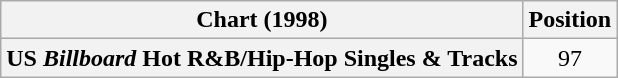<table class="wikitable plainrowheaders">
<tr>
<th scope="col">Chart (1998)</th>
<th scope="col">Position</th>
</tr>
<tr>
<th scope="row">US <em>Billboard</em> Hot R&B/Hip-Hop Singles & Tracks</th>
<td align="center">97</td>
</tr>
</table>
